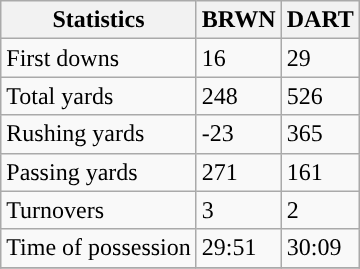<table class="wikitable">
<tr>
<th>Statistics</th>
<th>BRWN</th>
<th>DART</th>
</tr>
<tr>
<td>First downs</td>
<td>16</td>
<td>29</td>
</tr>
<tr>
<td>Total yards</td>
<td>248</td>
<td>526</td>
</tr>
<tr>
<td>Rushing yards</td>
<td>-23</td>
<td>365</td>
</tr>
<tr>
<td>Passing yards</td>
<td>271</td>
<td>161</td>
</tr>
<tr>
<td>Turnovers</td>
<td>3</td>
<td>2</td>
</tr>
<tr>
<td>Time of possession</td>
<td>29:51</td>
<td>30:09</td>
</tr>
<tr>
</tr>
</table>
